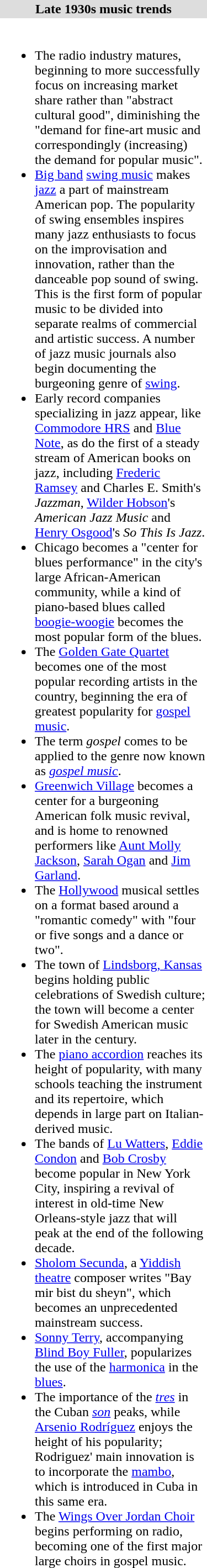<table align="right" border="0" cellpadding="2" width=250 cellspacing="0" style="margin-left:0.5em;" class="toccolours">
<tr>
<th style="background:#ddd;">Late 1930s music trends</th>
</tr>
<tr>
<td><br><ul><li>The radio industry matures, beginning to more successfully focus on increasing market share rather than "abstract cultural good", diminishing the "demand for fine-art music and correspondingly (increasing) the demand for popular music".</li><li><a href='#'>Big band</a> <a href='#'>swing music</a> makes <a href='#'>jazz</a> a part of mainstream American pop. The popularity of swing ensembles inspires many jazz enthusiasts to focus on the improvisation and innovation, rather than the danceable pop sound of swing. This is the first form of popular music to be divided into separate realms of commercial and artistic success. A number of jazz music journals also begin documenting the burgeoning genre of <a href='#'>swing</a>.</li><li>Early record companies specializing in jazz appear, like <a href='#'>Commodore HRS</a> and <a href='#'>Blue Note</a>, as do the first of a steady stream of American books on jazz, including <a href='#'>Frederic Ramsey</a> and Charles E. Smith's <em>Jazzman</em>, <a href='#'>Wilder Hobson</a>'s <em>American Jazz Music</em> and <a href='#'>Henry Osgood</a>'s <em>So This Is Jazz</em>.</li><li>Chicago becomes a "center for blues performance" in the city's large African-American community, while a kind of piano-based blues called <a href='#'>boogie-woogie</a> becomes the most popular form of the blues.</li><li>The <a href='#'>Golden Gate Quartet</a> becomes one of the most popular recording artists in the country, beginning the era of greatest popularity for <a href='#'>gospel music</a>.</li><li>The term <em>gospel</em> comes to be applied to the genre now known as <em><a href='#'>gospel music</a></em>.</li><li><a href='#'>Greenwich Village</a> becomes a center for a burgeoning American folk music revival, and is home to renowned performers like <a href='#'>Aunt Molly Jackson</a>, <a href='#'>Sarah Ogan</a> and <a href='#'>Jim Garland</a>.</li><li>The <a href='#'>Hollywood</a> musical settles on a format based around a "romantic comedy" with "four or five songs and a dance or two".</li><li>The town of <a href='#'>Lindsborg, Kansas</a> begins holding public celebrations of Swedish culture; the town will become a center for Swedish American music later in the century.</li><li>The <a href='#'>piano accordion</a> reaches its height of popularity, with many schools teaching the instrument and its repertoire, which depends in large part on Italian-derived music.</li><li>The bands of <a href='#'>Lu Watters</a>, <a href='#'>Eddie Condon</a> and <a href='#'>Bob Crosby</a> become popular in New York City, inspiring a revival of interest in old-time New Orleans-style jazz that will peak at the end of the following decade.</li><li><a href='#'>Sholom Secunda</a>, a <a href='#'>Yiddish theatre</a> composer writes "Bay mir bist du sheyn", which becomes an unprecedented mainstream success.</li><li><a href='#'>Sonny Terry</a>, accompanying <a href='#'>Blind Boy Fuller</a>, popularizes the use of the <a href='#'>harmonica</a> in the <a href='#'>blues</a>.</li><li>The importance of the <em><a href='#'>tres</a></em> in the Cuban <em><a href='#'>son</a></em> peaks, while <a href='#'>Arsenio Rodríguez</a> enjoys the height of his popularity; Rodriguez' main innovation is to incorporate the <a href='#'>mambo</a>, which is introduced in Cuba in this same era.</li><li>The <a href='#'>Wings Over Jordan Choir</a> begins performing on radio, becoming one of the first major large choirs in gospel music.</li></ul></td>
</tr>
</table>
